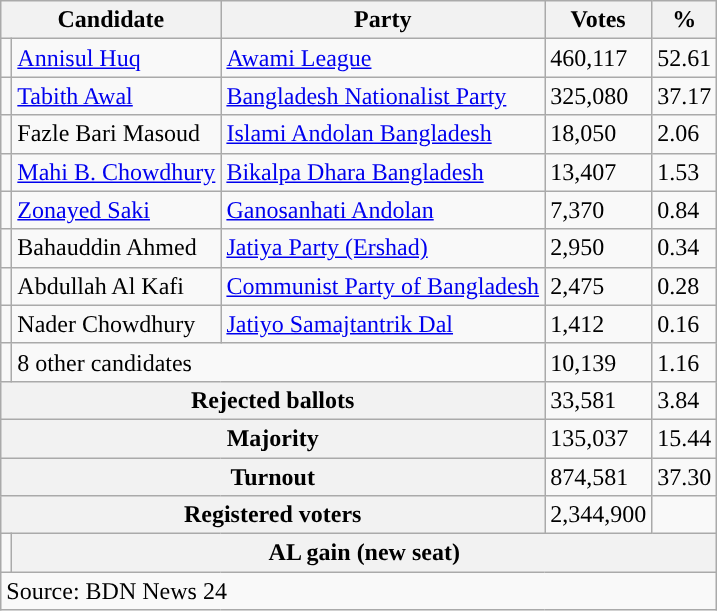<table class=wikitable style=text-align:left>
<tr>
<th colspan=2>Candidate</th>
<th>Party</th>
<th>Votes</th>
<th>%</th>
</tr>
<tr>
<td bgcolor=></td>
<td align=left><a href='#'>Annisul Huq</a></td>
<td align=left><a href='#'>Awami League</a></td>
<td>460,117</td>
<td>52.61</td>
</tr>
<tr>
<td bgcolor=></td>
<td align=left><a href='#'>Tabith Awal</a></td>
<td align=left><a href='#'>Bangladesh Nationalist Party</a></td>
<td>325,080</td>
<td>37.17</td>
</tr>
<tr>
<td bgcolor=></td>
<td align=left>Fazle Bari Masoud</td>
<td align=left><a href='#'>Islami Andolan Bangladesh</a></td>
<td>18,050</td>
<td>2.06</td>
</tr>
<tr>
<td bgcolor=></td>
<td align=left><a href='#'>Mahi B. Chowdhury</a></td>
<td align=left><a href='#'>Bikalpa Dhara Bangladesh</a></td>
<td>13,407</td>
<td>1.53</td>
</tr>
<tr>
<td bgcolor=></td>
<td align=left><a href='#'>Zonayed Saki</a></td>
<td align=left><a href='#'>Ganosanhati Andolan</a></td>
<td>7,370</td>
<td>0.84</td>
</tr>
<tr>
<td bgcolor=></td>
<td align=left>Bahauddin Ahmed</td>
<td align=left><a href='#'>Jatiya Party (Ershad)</a></td>
<td>2,950</td>
<td>0.34</td>
</tr>
<tr>
<td bgcolor=></td>
<td align=left>Abdullah Al Kafi</td>
<td align=left><a href='#'>Communist Party of Bangladesh</a></td>
<td>2,475</td>
<td>0.28</td>
</tr>
<tr>
<td bgcolor=></td>
<td align=left>Nader Chowdhury</td>
<td align=left><a href='#'>Jatiyo Samajtantrik Dal</a></td>
<td>1,412</td>
<td>0.16</td>
</tr>
<tr>
<td></td>
<td colspan="2" align=left>8 other candidates</td>
<td>10,139</td>
<td>1.16</td>
</tr>
<tr>
<th align=right colspan=3>Rejected ballots</th>
<td>33,581</td>
<td>3.84</td>
</tr>
<tr>
<th align=right colspan="3">Majority</th>
<td>135,037</td>
<td>15.44</td>
</tr>
<tr>
<th align=right colspan=3><strong>Turnout</strong></th>
<td>874,581</td>
<td>37.30</td>
</tr>
<tr>
<th align=right colspan=3>Registered voters</th>
<td>2,344,900</td>
<td></td>
</tr>
<tr>
<td style="background-color:"></td>
<th align=left colspan=4>AL gain (new seat)</th>
</tr>
<tr>
<td colspan=5 align=left>Source: BDN News 24</td>
</tr>
</table>
